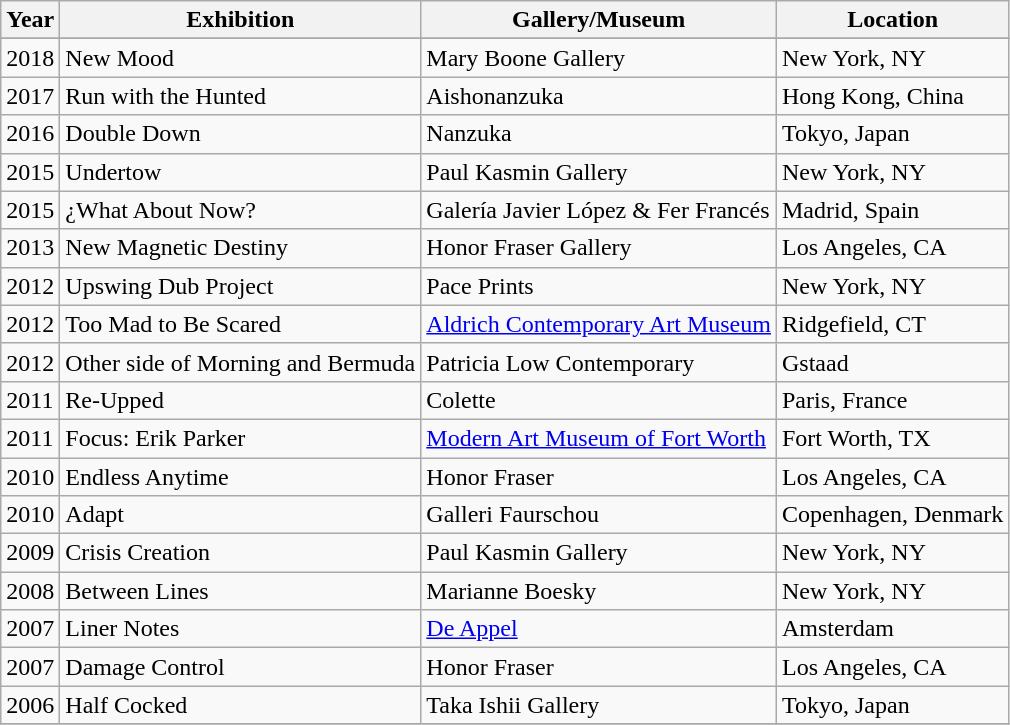<table class="wikitable sortable">
<tr>
<th>Year</th>
<th>Exhibition</th>
<th>Gallery/Museum</th>
<th>Location</th>
</tr>
<tr>
</tr>
<tr>
<td>2018</td>
<td>New Mood</td>
<td>Mary Boone Gallery</td>
<td>New York, NY</td>
</tr>
<tr>
<td>2017</td>
<td>Run with the Hunted</td>
<td>Aishonanzuka</td>
<td>Hong Kong, China</td>
</tr>
<tr>
<td>2016</td>
<td>Double Down</td>
<td>Nanzuka</td>
<td>Tokyo, Japan</td>
</tr>
<tr>
<td>2015</td>
<td>Undertow</td>
<td>Paul Kasmin Gallery</td>
<td>New York, NY</td>
</tr>
<tr>
<td>2015</td>
<td>¿What About Now?</td>
<td>Galería Javier López & Fer Francés</td>
<td>Madrid, Spain</td>
</tr>
<tr>
<td>2013</td>
<td>New Magnetic Destiny</td>
<td>Honor Fraser Gallery</td>
<td>Los Angeles, CA</td>
</tr>
<tr>
<td>2012</td>
<td>Upswing Dub Project</td>
<td>Pace Prints</td>
<td>New York, NY</td>
</tr>
<tr>
<td>2012</td>
<td>Too Mad to Be Scared</td>
<td><a href='#'>Aldrich Contemporary Art Museum</a></td>
<td>Ridgefield, CT</td>
</tr>
<tr>
<td>2012</td>
<td>Other side of Morning and Bermuda</td>
<td>Patricia Low Contemporary</td>
<td>Gstaad</td>
</tr>
<tr>
<td>2011</td>
<td>Re-Upped</td>
<td>Colette</td>
<td>Paris, France</td>
</tr>
<tr>
<td>2011</td>
<td>Focus: Erik Parker</td>
<td><a href='#'>Modern Art Museum of Fort Worth</a></td>
<td>Fort Worth, TX</td>
</tr>
<tr>
<td>2010</td>
<td>Endless Anytime</td>
<td>Honor Fraser</td>
<td>Los Angeles, CA</td>
</tr>
<tr>
<td>2010</td>
<td>Adapt</td>
<td>Galleri Faurschou</td>
<td>Copenhagen, Denmark</td>
</tr>
<tr>
<td>2009</td>
<td>Crisis Creation</td>
<td>Paul Kasmin Gallery</td>
<td>New York, NY</td>
</tr>
<tr>
<td>2008</td>
<td>Between Lines</td>
<td>Marianne Boesky</td>
<td>New York, NY</td>
</tr>
<tr>
<td>2007</td>
<td>Liner Notes</td>
<td><a href='#'>De Appel</a></td>
<td>Amsterdam</td>
</tr>
<tr>
<td>2007</td>
<td>Damage Control</td>
<td>Honor Fraser</td>
<td>Los Angeles, CA</td>
</tr>
<tr>
<td>2006</td>
<td>Half Cocked</td>
<td>Taka Ishii Gallery</td>
<td>Tokyo, Japan</td>
</tr>
<tr>
</tr>
</table>
